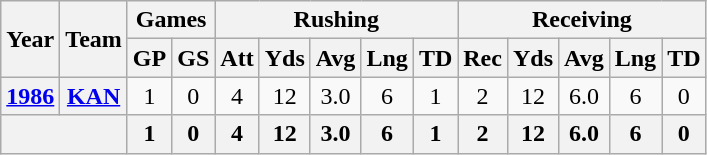<table class="wikitable" style="text-align:center;">
<tr>
<th rowspan="2">Year</th>
<th rowspan="2">Team</th>
<th colspan="2">Games</th>
<th colspan="5">Rushing</th>
<th colspan="5">Receiving</th>
</tr>
<tr>
<th>GP</th>
<th>GS</th>
<th>Att</th>
<th>Yds</th>
<th>Avg</th>
<th>Lng</th>
<th>TD</th>
<th>Rec</th>
<th>Yds</th>
<th>Avg</th>
<th>Lng</th>
<th>TD</th>
</tr>
<tr>
<th><a href='#'>1986</a></th>
<th><a href='#'>KAN</a></th>
<td>1</td>
<td>0</td>
<td>4</td>
<td>12</td>
<td>3.0</td>
<td>6</td>
<td>1</td>
<td>2</td>
<td>12</td>
<td>6.0</td>
<td>6</td>
<td>0</td>
</tr>
<tr>
<th colspan="2"></th>
<th>1</th>
<th>0</th>
<th>4</th>
<th>12</th>
<th>3.0</th>
<th>6</th>
<th>1</th>
<th>2</th>
<th>12</th>
<th>6.0</th>
<th>6</th>
<th>0</th>
</tr>
</table>
